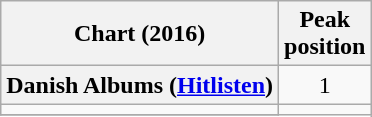<table class="wikitable sortable plainrowheaders" style="text-align:center">
<tr>
<th scope="col">Chart (2016)</th>
<th scope="col">Peak<br> position</th>
</tr>
<tr>
<th scope="row">Danish Albums (<a href='#'>Hitlisten</a>)</th>
<td>1</td>
</tr>
<tr>
<td></td>
</tr>
<tr>
</tr>
</table>
